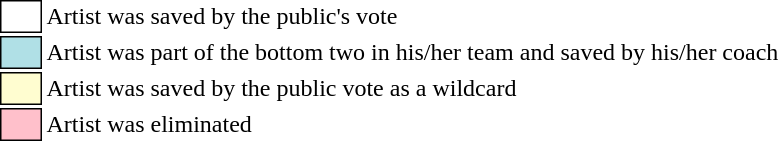<table class="toccolours" style="font-size: 100%; white-space: nowrap;">
<tr>
<td style="background-color:nocolor; border: 1px solid black">      </td>
<td>Artist was saved by the public's vote</td>
</tr>
<tr>
<td style="background-color:#B0E0E6; border: 1px solid black">      </td>
<td>Artist was part of the bottom two in his/her team and saved by his/her coach</td>
</tr>
<tr>
<td style="background-color:#FFFDD0; border: 1px solid black">      </td>
<td>Artist was saved by the public vote as a wildcard</td>
</tr>
<tr>
<td style="background-color:pink; border: 1px solid black">      </td>
<td>Artist was eliminated</td>
</tr>
<tr>
</tr>
</table>
